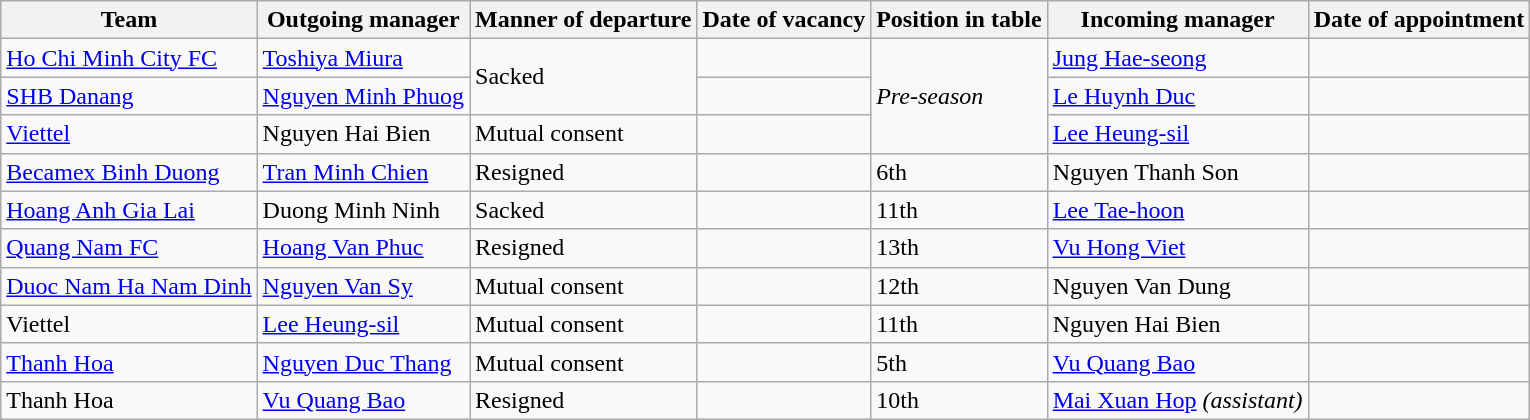<table class="wikitable sortable">
<tr>
<th>Team</th>
<th>Outgoing manager</th>
<th>Manner of departure</th>
<th>Date of vacancy</th>
<th>Position in table</th>
<th>Incoming manager</th>
<th>Date of appointment</th>
</tr>
<tr>
<td><a href='#'>Ho Chi Minh City FC</a></td>
<td> <a href='#'>Toshiya Miura</a></td>
<td rowspan=2>Sacked</td>
<td></td>
<td rowspan="3"><em>Pre-season</em></td>
<td> <a href='#'>Jung Hae-seong</a></td>
<td></td>
</tr>
<tr>
<td><a href='#'>SHB Danang</a></td>
<td> <a href='#'>Nguyen Minh Phuog</a></td>
<td></td>
<td> <a href='#'>Le Huynh Duc</a></td>
<td></td>
</tr>
<tr>
<td><a href='#'>Viettel</a></td>
<td> Nguyen Hai Bien</td>
<td>Mutual consent</td>
<td></td>
<td> <a href='#'>Lee Heung-sil</a></td>
<td></td>
</tr>
<tr>
<td><a href='#'>Becamex Binh Duong</a></td>
<td> <a href='#'>Tran Minh Chien</a></td>
<td>Resigned</td>
<td></td>
<td>6th</td>
<td> Nguyen Thanh Son</td>
<td></td>
</tr>
<tr>
<td><a href='#'>Hoang Anh Gia Lai</a></td>
<td> Duong Minh Ninh</td>
<td>Sacked</td>
<td></td>
<td>11th</td>
<td> <a href='#'>Lee Tae-hoon</a></td>
<td></td>
</tr>
<tr>
<td><a href='#'>Quang Nam FC</a></td>
<td> <a href='#'>Hoang Van Phuc</a></td>
<td>Resigned</td>
<td></td>
<td>13th</td>
<td> <a href='#'>Vu Hong Viet</a></td>
<td></td>
</tr>
<tr>
<td><a href='#'>Duoc Nam Ha Nam Dinh</a></td>
<td> <a href='#'>Nguyen Van Sy</a></td>
<td>Mutual consent</td>
<td></td>
<td>12th</td>
<td> Nguyen Van Dung</td>
<td></td>
</tr>
<tr>
<td>Viettel</td>
<td> <a href='#'>Lee Heung-sil</a></td>
<td>Mutual consent</td>
<td></td>
<td>11th</td>
<td> Nguyen Hai Bien</td>
<td></td>
</tr>
<tr>
<td><a href='#'>Thanh Hoa</a></td>
<td> <a href='#'>Nguyen Duc Thang</a></td>
<td>Mutual consent</td>
<td></td>
<td>5th</td>
<td> <a href='#'>Vu Quang Bao</a></td>
<td></td>
</tr>
<tr>
<td>Thanh Hoa</td>
<td> <a href='#'>Vu Quang Bao</a></td>
<td>Resigned</td>
<td></td>
<td>10th</td>
<td> <a href='#'>Mai Xuan Hop</a> <em>(assistant)</em></td>
<td></td>
</tr>
</table>
